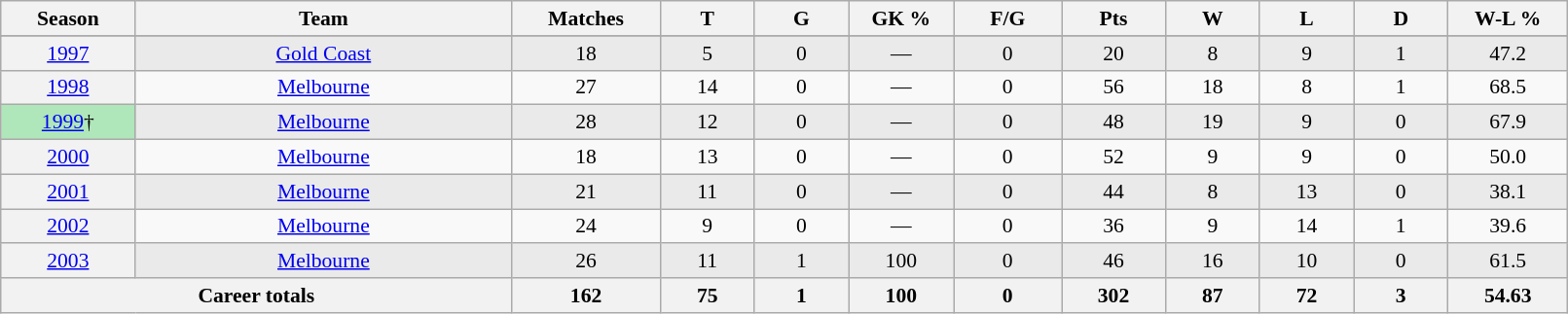<table class="wikitable sortable"  style="font-size:90%; text-align:center; width:85%;">
<tr>
<th width=2%>Season</th>
<th width=8%>Team</th>
<th width=2%>Matches</th>
<th width=2%>T</th>
<th width=2%>G</th>
<th width=2%>GK %</th>
<th width=2%>F/G</th>
<th width=2%>Pts</th>
<th width=2%>W</th>
<th width=2%>L</th>
<th width=2%>D</th>
<th width=2%>W-L %</th>
</tr>
<tr>
</tr>
<tr style="background-color: #EAEAEA">
<th scope="row" style="text-align:center; font-weight:normal"><a href='#'>1997</a></th>
<td style="text-align:center;"><a href='#'>Gold Coast</a></td>
<td>18</td>
<td>5</td>
<td>0</td>
<td>—</td>
<td>0</td>
<td>20</td>
<td>8</td>
<td>9</td>
<td>1</td>
<td>47.2</td>
</tr>
<tr>
<th scope="row" style="text-align:center; font-weight:normal"><a href='#'>1998</a></th>
<td style="text-align:center;"><a href='#'>Melbourne</a></td>
<td>27</td>
<td>14</td>
<td>0</td>
<td>—</td>
<td>0</td>
<td>56</td>
<td>18</td>
<td>8</td>
<td>1</td>
<td>68.5</td>
</tr>
<tr style="background-color: #EAEAEA">
<th scope="row" style="text-align:center;background:#afe6ba; font-weight:normal"><a href='#'>1999</a>†</th>
<td style="text-align:center;"><a href='#'>Melbourne</a></td>
<td>28</td>
<td>12</td>
<td>0</td>
<td>—</td>
<td>0</td>
<td>48</td>
<td>19</td>
<td>9</td>
<td>0</td>
<td>67.9</td>
</tr>
<tr>
<th scope="row" style="text-align:center; font-weight:normal"><a href='#'>2000</a></th>
<td style="text-align:center;"><a href='#'>Melbourne</a></td>
<td>18</td>
<td>13</td>
<td>0</td>
<td>—</td>
<td>0</td>
<td>52</td>
<td>9</td>
<td>9</td>
<td>0</td>
<td>50.0</td>
</tr>
<tr style="background-color: #EAEAEA">
<th scope="row" style="text-align:center; font-weight:normal"><a href='#'>2001</a></th>
<td style="text-align:center;"><a href='#'>Melbourne</a></td>
<td>21</td>
<td>11</td>
<td>0</td>
<td>—</td>
<td>0</td>
<td>44</td>
<td>8</td>
<td>13</td>
<td>0</td>
<td>38.1</td>
</tr>
<tr>
<th scope="row" style="text-align:center; font-weight:normal"><a href='#'>2002</a></th>
<td style="text-align:center;"><a href='#'>Melbourne</a></td>
<td>24</td>
<td>9</td>
<td>0</td>
<td>—</td>
<td>0</td>
<td>36</td>
<td>9</td>
<td>14</td>
<td>1</td>
<td>39.6</td>
</tr>
<tr style="background-color: #EAEAEA">
<th scope="row" style="text-align:center; font-weight:normal"><a href='#'>2003</a></th>
<td style="text-align:center;"><a href='#'>Melbourne</a></td>
<td>26</td>
<td>11</td>
<td>1</td>
<td>100</td>
<td>0</td>
<td>46</td>
<td>16</td>
<td>10</td>
<td>0</td>
<td>61.5</td>
</tr>
<tr class="sortbottom">
<th colspan=2>Career totals</th>
<th>162</th>
<th>75</th>
<th>1</th>
<th>100</th>
<th>0</th>
<th>302</th>
<th>87</th>
<th>72</th>
<th>3</th>
<th>54.63</th>
</tr>
</table>
